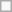<table class=wikitable>
<tr>
<td> </td>
</tr>
</table>
